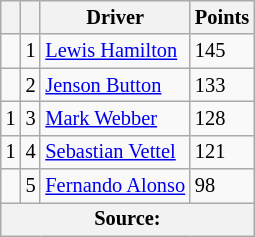<table class="wikitable" style="font-size: 85%;">
<tr>
<th></th>
<th></th>
<th>Driver</th>
<th>Points</th>
</tr>
<tr>
<td></td>
<td align="center">1</td>
<td> <a href='#'>Lewis Hamilton</a></td>
<td>145</td>
</tr>
<tr>
<td></td>
<td align="center">2</td>
<td> <a href='#'>Jenson Button</a></td>
<td>133</td>
</tr>
<tr>
<td> 1</td>
<td align="center">3</td>
<td> <a href='#'>Mark Webber</a></td>
<td>128</td>
</tr>
<tr>
<td> 1</td>
<td align="center">4</td>
<td> <a href='#'>Sebastian Vettel</a></td>
<td>121</td>
</tr>
<tr>
<td></td>
<td align="center">5</td>
<td> <a href='#'>Fernando Alonso</a></td>
<td>98</td>
</tr>
<tr>
<th colspan=4>Source:</th>
</tr>
</table>
